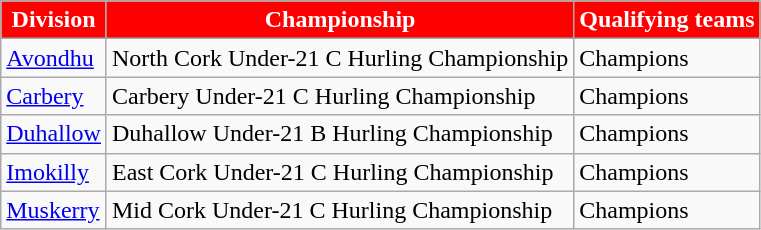<table class="wikitable">
<tr>
<th style="background:red;color:white">Division</th>
<th style="background:red;color:white">Championship</th>
<th style="background:red;color:white">Qualifying teams</th>
</tr>
<tr>
<td><a href='#'>Avondhu</a></td>
<td>North Cork Under-21 C Hurling Championship</td>
<td>Champions</td>
</tr>
<tr>
<td><a href='#'>Carbery</a></td>
<td>Carbery Under-21 C Hurling Championship</td>
<td>Champions</td>
</tr>
<tr>
<td><a href='#'>Duhallow</a></td>
<td>Duhallow Under-21 B Hurling Championship</td>
<td>Champions</td>
</tr>
<tr>
<td><a href='#'>Imokilly</a></td>
<td>East Cork Under-21 C Hurling Championship</td>
<td>Champions</td>
</tr>
<tr>
<td><a href='#'>Muskerry</a></td>
<td>Mid Cork Under-21 C Hurling Championship</td>
<td>Champions</td>
</tr>
</table>
